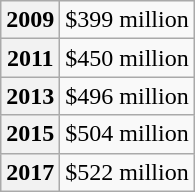<table class="wikitable plainrowheaders">
<tr>
<th scope="row">2009</th>
<td>$399 million</td>
</tr>
<tr>
<th scope="row">2011</th>
<td>$450 million</td>
</tr>
<tr>
<th scope="row">2013</th>
<td>$496 million</td>
</tr>
<tr>
<th scope="row">2015</th>
<td>$504 million</td>
</tr>
<tr>
<th scope="row">2017</th>
<td>$522 million</td>
</tr>
</table>
